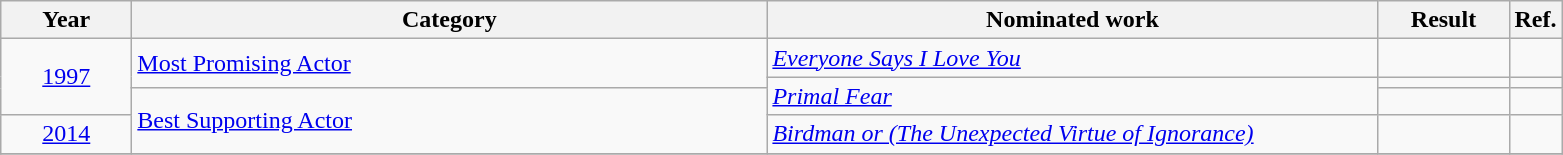<table class=wikitable>
<tr>
<th scope="col" style="width:5em;">Year</th>
<th scope="col" style="width:26em;">Category</th>
<th scope="col" style="width:25em;">Nominated work</th>
<th scope="col" style="width:5em;">Result</th>
<th>Ref.</th>
</tr>
<tr>
<td style="text-align:center;", rowspan="3"><a href='#'>1997</a></td>
<td rowspan="2"><a href='#'>Most Promising Actor</a></td>
<td><em><a href='#'>Everyone Says I Love You</a></em></td>
<td></td>
<td></td>
</tr>
<tr>
<td rowspan="2"><em><a href='#'>Primal Fear</a></em></td>
<td></td>
<td></td>
</tr>
<tr>
<td rowspan="2"><a href='#'>Best Supporting Actor</a></td>
<td></td>
<td></td>
</tr>
<tr>
<td style="text-align:center;"><a href='#'>2014</a></td>
<td><em><a href='#'>Birdman or (The Unexpected Virtue of Ignorance)</a></em></td>
<td></td>
<td></td>
</tr>
<tr>
</tr>
</table>
